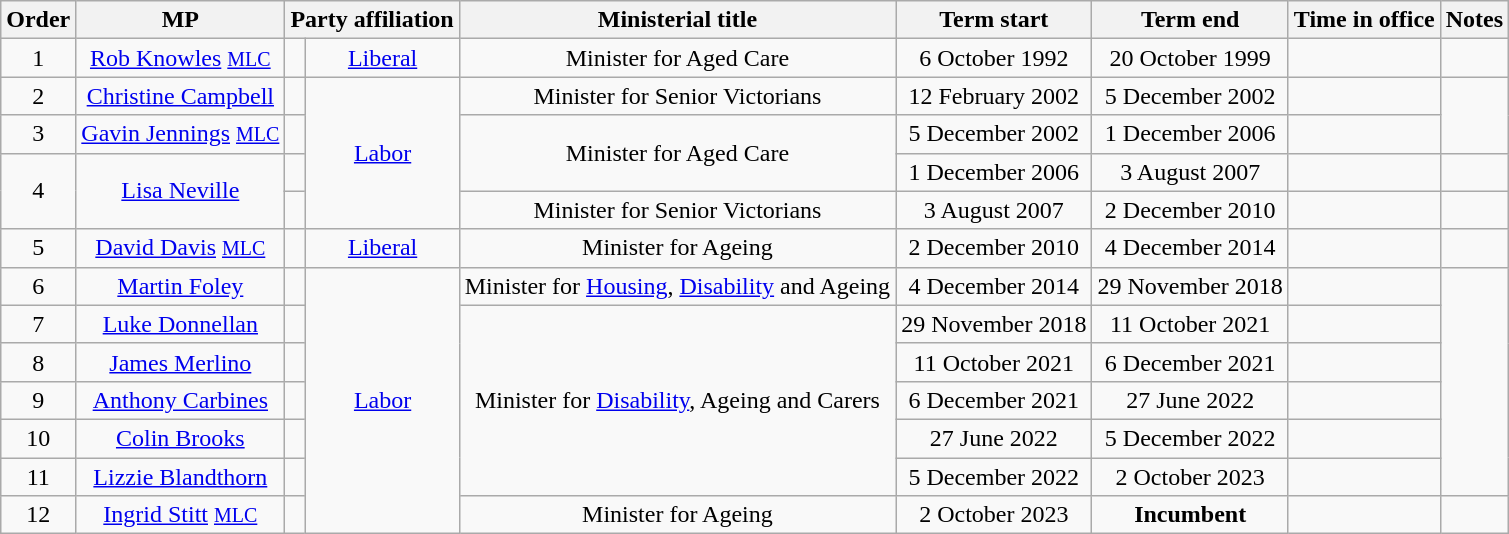<table class="wikitable" style="text-align:center">
<tr>
<th>Order</th>
<th>MP</th>
<th colspan="2">Party affiliation</th>
<th>Ministerial title</th>
<th>Term start</th>
<th>Term end</th>
<th>Time in office</th>
<th>Notes</th>
</tr>
<tr>
<td>1</td>
<td><a href='#'>Rob Knowles</a> <a href='#'><small>MLC</small></a></td>
<td></td>
<td><a href='#'>Liberal</a></td>
<td>Minister for Aged Care</td>
<td>6 October 1992</td>
<td>20 October 1999</td>
<td></td>
<td></td>
</tr>
<tr>
<td>2</td>
<td><a href='#'>Christine Campbell</a> </td>
<td></td>
<td rowspan="4"><a href='#'>Labor</a></td>
<td>Minister for Senior Victorians</td>
<td>12 February 2002</td>
<td>5 December 2002</td>
<td></td>
<td rowspan="2"></td>
</tr>
<tr>
<td>3</td>
<td><a href='#'>Gavin Jennings</a> <a href='#'><small>MLC</small></a></td>
<td></td>
<td rowspan="2">Minister for Aged Care</td>
<td>5 December 2002</td>
<td>1 December 2006</td>
<td></td>
</tr>
<tr>
<td rowspan="2">4</td>
<td rowspan="2"><a href='#'>Lisa Neville</a> </td>
<td></td>
<td>1 December 2006</td>
<td>3 August 2007</td>
<td></td>
<td></td>
</tr>
<tr>
<td></td>
<td>Minister for Senior Victorians</td>
<td>3 August 2007</td>
<td>2 December 2010</td>
<td></td>
<td></td>
</tr>
<tr>
<td>5</td>
<td><a href='#'>David Davis</a> <a href='#'><small>MLC</small></a></td>
<td></td>
<td><a href='#'>Liberal</a></td>
<td>Minister for Ageing</td>
<td>2 December 2010</td>
<td>4 December 2014</td>
<td></td>
<td></td>
</tr>
<tr>
<td>6</td>
<td><a href='#'>Martin Foley</a> </td>
<td></td>
<td rowspan="7"><a href='#'>Labor</a></td>
<td>Minister for <a href='#'>Housing</a>, <a href='#'>Disability</a> and Ageing</td>
<td>4 December 2014</td>
<td>29 November 2018</td>
<td></td>
<td rowspan="6"></td>
</tr>
<tr>
<td>7</td>
<td><a href='#'>Luke Donnellan</a> </td>
<td></td>
<td rowspan="5">Minister for <a href='#'>Disability</a>, Ageing and Carers</td>
<td>29 November 2018</td>
<td>11 October 2021</td>
<td></td>
</tr>
<tr>
<td>8</td>
<td><a href='#'>James Merlino</a> </td>
<td></td>
<td>11 October 2021</td>
<td>6 December 2021</td>
<td></td>
</tr>
<tr>
<td>9</td>
<td><a href='#'>Anthony Carbines</a> </td>
<td></td>
<td>6 December 2021</td>
<td>27 June 2022</td>
<td></td>
</tr>
<tr>
<td>10</td>
<td><a href='#'>Colin Brooks</a> </td>
<td></td>
<td>27 June 2022</td>
<td>5 December 2022</td>
<td></td>
</tr>
<tr>
<td>11</td>
<td><a href='#'>Lizzie Blandthorn</a> </td>
<td></td>
<td>5 December 2022</td>
<td>2 October 2023</td>
<td></td>
</tr>
<tr>
<td>12</td>
<td><a href='#'>Ingrid Stitt</a> <a href='#'><small>MLC</small></a></td>
<td></td>
<td>Minister for Ageing</td>
<td>2 October 2023</td>
<td><strong>Incumbent</strong></td>
<td></td>
<td></td>
</tr>
</table>
